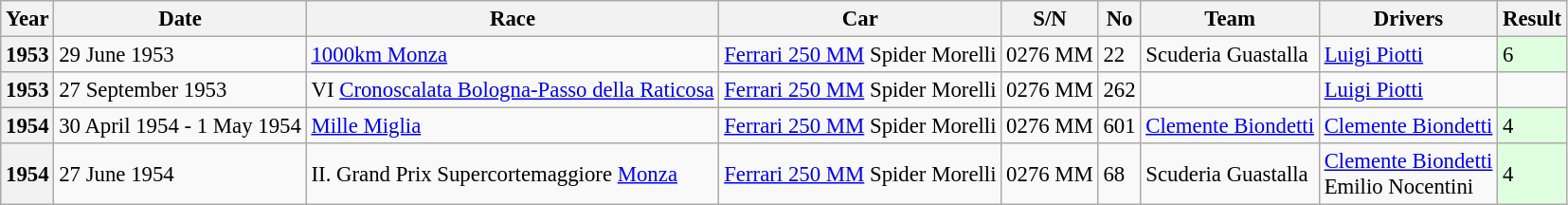<table class="wikitable" style="font-size: 95%;">
<tr>
<th>Year</th>
<th>Date</th>
<th>Race</th>
<th>Car</th>
<th>S/N</th>
<th>No</th>
<th>Team</th>
<th>Drivers</th>
<th>Result</th>
</tr>
<tr>
<th>1953</th>
<td>29 June 1953</td>
<td><a href='#'>1000km Monza</a></td>
<td><a href='#'>Ferrari 250 MM</a> Spider Morelli</td>
<td>0276 MM</td>
<td>22</td>
<td>Scuderia Guastalla</td>
<td> <a href='#'>Luigi Piotti</a></td>
<td style="background:#dfffdf;">6</td>
</tr>
<tr>
<th>1953</th>
<td>27 September 1953</td>
<td>VI <a href='#'>Cronoscalata Bologna-Passo della Raticosa</a> </td>
<td><a href='#'>Ferrari 250 MM</a> Spider Morelli</td>
<td>0276 MM</td>
<td>262</td>
<td></td>
<td> <a href='#'>Luigi Piotti</a></td>
<td></td>
</tr>
<tr>
<th>1954</th>
<td>30 April 1954 - 1 May 1954</td>
<td><a href='#'>Mille Miglia</a></td>
<td><a href='#'>Ferrari 250 MM</a> Spider Morelli</td>
<td>0276 MM</td>
<td>601</td>
<td><a href='#'>Clemente Biondetti</a></td>
<td> <a href='#'>Clemente Biondetti</a></td>
<td style="background:#dfffdf;">4</td>
</tr>
<tr>
<th>1954</th>
<td>27 June 1954</td>
<td>II. Grand Prix Supercortemaggiore <a href='#'>Monza</a></td>
<td><a href='#'>Ferrari 250 MM</a> Spider Morelli</td>
<td>0276 MM</td>
<td>68</td>
<td>Scuderia Guastalla</td>
<td> <a href='#'>Clemente Biondetti</a><br>  Emilio Nocentini</td>
<td style="background:#dfffdf;">4</td>
</tr>
</table>
